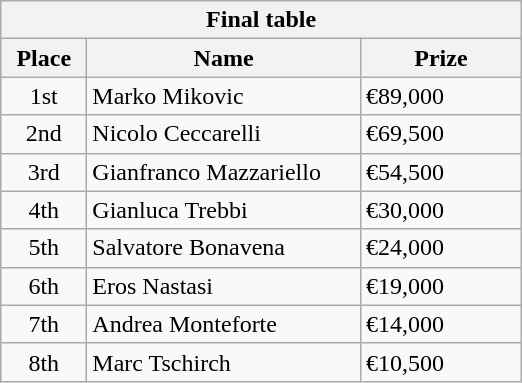<table class="wikitable">
<tr>
<th colspan="3">Final table</th>
</tr>
<tr>
<th style="width:50px;">Place</th>
<th style="width:175px;">Name</th>
<th style="width:100px;">Prize</th>
</tr>
<tr>
<td style="text-align:center;">1st</td>
<td> Marko Mikovic</td>
<td>€89,000</td>
</tr>
<tr>
<td style="text-align:center;">2nd</td>
<td> Nicolo Ceccarelli</td>
<td>€69,500</td>
</tr>
<tr>
<td style="text-align:center;">3rd</td>
<td> Gianfranco Mazzariello</td>
<td>€54,500</td>
</tr>
<tr>
<td style="text-align:center;">4th</td>
<td> Gianluca Trebbi</td>
<td>€30,000</td>
</tr>
<tr>
<td style="text-align:center;">5th</td>
<td> Salvatore Bonavena</td>
<td>€24,000</td>
</tr>
<tr>
<td style="text-align:center;">6th</td>
<td> Eros Nastasi</td>
<td>€19,000</td>
</tr>
<tr>
<td style="text-align:center;">7th</td>
<td> Andrea Monteforte</td>
<td>€14,000</td>
</tr>
<tr>
<td style="text-align:center;">8th</td>
<td> Marc Tschirch</td>
<td>€10,500</td>
</tr>
</table>
